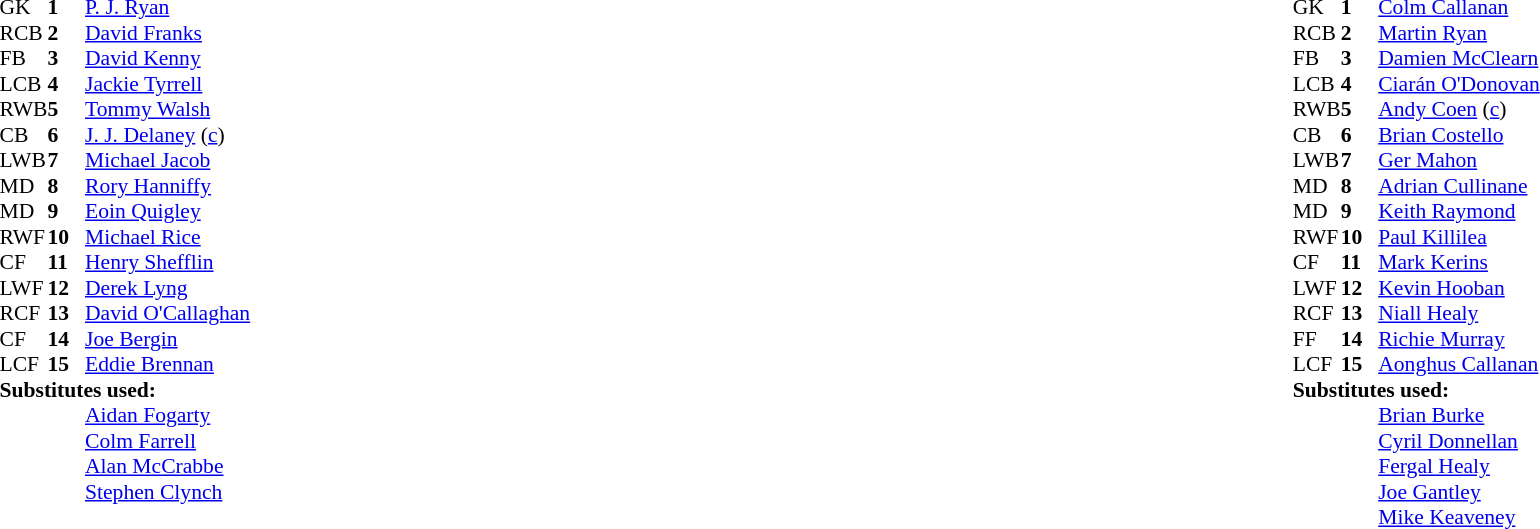<table width="100%">
<tr>
<td valign="top" width="50%"><br><table style="font-size: 90%" cellspacing="0" cellpadding="0">
<tr>
<th width="25"></th>
<th width="25"></th>
</tr>
<tr>
<td>GK</td>
<td><strong>1</strong></td>
<td><a href='#'>P. J. Ryan</a></td>
</tr>
<tr>
<td>RCB</td>
<td><strong>2</strong></td>
<td><a href='#'>David Franks</a></td>
</tr>
<tr>
<td>FB</td>
<td><strong>3</strong></td>
<td><a href='#'>David Kenny</a></td>
<td></td>
<td></td>
</tr>
<tr>
<td>LCB</td>
<td><strong>4</strong></td>
<td><a href='#'>Jackie Tyrrell</a></td>
</tr>
<tr>
<td>RWB</td>
<td><strong>5</strong></td>
<td><a href='#'>Tommy Walsh</a></td>
</tr>
<tr>
<td>CB</td>
<td><strong>6</strong></td>
<td><a href='#'>J. J. Delaney</a> (<a href='#'>c</a>)</td>
</tr>
<tr>
<td>LWB</td>
<td><strong>7</strong></td>
<td><a href='#'>Michael Jacob</a></td>
</tr>
<tr>
<td>MD</td>
<td><strong>8</strong></td>
<td><a href='#'>Rory Hanniffy</a></td>
<td></td>
<td></td>
</tr>
<tr>
<td>MD</td>
<td><strong>9</strong></td>
<td><a href='#'>Eoin Quigley</a></td>
</tr>
<tr>
<td>RWF</td>
<td><strong>10</strong></td>
<td><a href='#'>Michael Rice</a></td>
<td></td>
<td></td>
</tr>
<tr>
<td>CF</td>
<td><strong>11</strong></td>
<td><a href='#'>Henry Shefflin</a></td>
</tr>
<tr>
<td>LWF</td>
<td><strong>12</strong></td>
<td><a href='#'>Derek Lyng</a></td>
<td></td>
<td></td>
</tr>
<tr>
<td>RCF</td>
<td><strong>13</strong></td>
<td><a href='#'>David O'Callaghan</a></td>
<td></td>
<td></td>
</tr>
<tr>
<td>CF</td>
<td><strong>14</strong></td>
<td><a href='#'>Joe Bergin</a></td>
</tr>
<tr>
<td>LCF</td>
<td><strong>15</strong></td>
<td><a href='#'>Eddie Brennan</a></td>
</tr>
<tr>
<td colspan=3><strong>Substitutes used:</strong></td>
</tr>
<tr>
<td></td>
<td></td>
<td><a href='#'>Aidan Fogarty</a></td>
<td></td>
<td></td>
</tr>
<tr>
<td></td>
<td></td>
<td><a href='#'>Colm Farrell</a></td>
<td></td>
<td></td>
</tr>
<tr>
<td></td>
<td></td>
<td><a href='#'>Alan McCrabbe</a></td>
<td></td>
<td></td>
</tr>
<tr>
<td></td>
<td></td>
<td><a href='#'>Stephen Clynch</a></td>
<td></td>
<td></td>
</tr>
</table>
</td>
<td valign="top" width="50%"><br><table style="font-size: 90%" cellspacing="0" cellpadding="0"  align="center">
<tr>
<th width="25"></th>
<th width="25"></th>
</tr>
<tr>
<td>GK</td>
<td><strong>1</strong></td>
<td><a href='#'>Colm Callanan</a></td>
</tr>
<tr>
<td>RCB</td>
<td><strong>2</strong></td>
<td><a href='#'>Martin Ryan</a></td>
</tr>
<tr>
<td>FB</td>
<td><strong>3</strong></td>
<td><a href='#'>Damien McClearn</a></td>
</tr>
<tr>
<td>LCB</td>
<td><strong>4</strong></td>
<td><a href='#'>Ciarán O'Donovan</a></td>
<td></td>
<td></td>
</tr>
<tr>
<td>RWB</td>
<td><strong>5</strong></td>
<td><a href='#'>Andy Coen</a> (<a href='#'>c</a>)</td>
<td></td>
<td></td>
</tr>
<tr>
<td>CB</td>
<td><strong>6</strong></td>
<td><a href='#'>Brian Costello</a></td>
</tr>
<tr>
<td>LWB</td>
<td><strong>7</strong></td>
<td><a href='#'>Ger Mahon</a></td>
</tr>
<tr>
<td>MD</td>
<td><strong>8</strong></td>
<td><a href='#'>Adrian Cullinane</a></td>
</tr>
<tr>
<td>MD</td>
<td><strong>9</strong></td>
<td><a href='#'>Keith Raymond</a></td>
<td></td>
<td></td>
</tr>
<tr>
<td>RWF</td>
<td><strong>10</strong></td>
<td><a href='#'>Paul Killilea</a></td>
<td></td>
<td></td>
</tr>
<tr>
<td>CF</td>
<td><strong>11</strong></td>
<td><a href='#'>Mark Kerins</a></td>
</tr>
<tr>
<td>LWF</td>
<td><strong>12</strong></td>
<td><a href='#'>Kevin Hooban</a></td>
<td></td>
<td></td>
</tr>
<tr>
<td>RCF</td>
<td><strong>13</strong></td>
<td><a href='#'>Niall Healy</a></td>
</tr>
<tr>
<td>FF</td>
<td><strong>14</strong></td>
<td><a href='#'>Richie Murray</a></td>
</tr>
<tr>
<td>LCF</td>
<td><strong>15</strong></td>
<td><a href='#'>Aonghus Callanan</a></td>
</tr>
<tr>
<td colspan=3><strong>Substitutes used:</strong></td>
</tr>
<tr>
<td></td>
<td></td>
<td><a href='#'>Brian Burke</a></td>
<td></td>
<td></td>
</tr>
<tr>
<td></td>
<td></td>
<td><a href='#'>Cyril Donnellan</a></td>
<td></td>
<td></td>
</tr>
<tr>
<td></td>
<td></td>
<td><a href='#'>Fergal Healy</a></td>
<td></td>
<td></td>
</tr>
<tr>
<td></td>
<td></td>
<td><a href='#'>Joe Gantley</a></td>
<td></td>
<td></td>
</tr>
<tr>
<td></td>
<td></td>
<td><a href='#'>Mike Keaveney</a></td>
<td></td>
<td></td>
</tr>
</table>
</td>
</tr>
</table>
